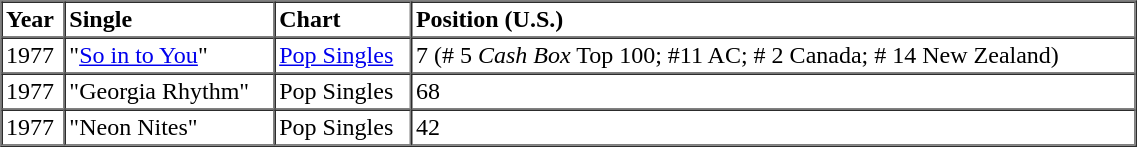<table border=1 cellspacing=0 cellpadding=2 width="60%">
<tr>
<th align="left">Year</th>
<th align="left">Single</th>
<th align="left">Chart</th>
<th align="left">Position (U.S.)</th>
</tr>
<tr>
<td align="left">1977</td>
<td align="left">"<a href='#'>So in to You</a>"</td>
<td align="left"><a href='#'>Pop Singles</a></td>
<td align="left">7 (# 5 <em>Cash Box</em> Top 100; #11 AC; # 2 Canada; # 14 New Zealand)</td>
</tr>
<tr>
<td align="left">1977</td>
<td align="left">"Georgia Rhythm"</td>
<td align="left">Pop Singles</td>
<td align="left">68</td>
</tr>
<tr>
<td align="left">1977</td>
<td align="left">"Neon Nites"</td>
<td align="left">Pop Singles</td>
<td align="left">42</td>
</tr>
<tr>
</tr>
</table>
